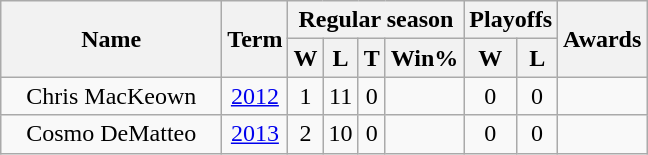<table class="wikitable">
<tr>
<th rowspan="2" style="width:140px;">Name</th>
<th rowspan="2">Term</th>
<th colspan="4">Regular season</th>
<th colspan="2">Playoffs</th>
<th rowspan="2">Awards</th>
</tr>
<tr>
<th>W</th>
<th>L</th>
<th>T</th>
<th>Win%</th>
<th>W</th>
<th>L</th>
</tr>
<tr>
<td style="text-align:center;">Chris MacKeown</td>
<td style="text-align:center;"><a href='#'>2012</a></td>
<td style="text-align:center;">1</td>
<td style="text-align:center;">11</td>
<td style="text-align:center;">0</td>
<td style="text-align:center;"></td>
<td style="text-align:center;">0</td>
<td style="text-align:center;">0</td>
<td style="text-align:center;"></td>
</tr>
<tr>
<td style="text-align:center;">Cosmo DeMatteo</td>
<td style="text-align:center;"><a href='#'>2013</a></td>
<td style="text-align:center;">2</td>
<td style="text-align:center;">10</td>
<td style="text-align:center;">0</td>
<td style="text-align:center;"></td>
<td style="text-align:center;">0</td>
<td style="text-align:center;">0</td>
<td style="text-align:center;"></td>
</tr>
</table>
